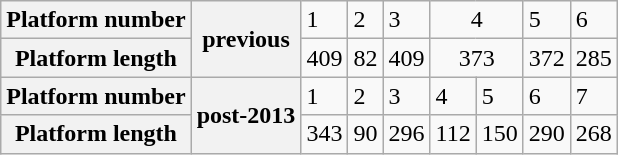<table class="wikitable">
<tr>
<th>Platform number</th>
<th rowspan="2">previous</th>
<td>1</td>
<td>2</td>
<td>3</td>
<td colspan="2" style="text-align:center;">4</td>
<td>5</td>
<td>6</td>
</tr>
<tr>
<th>Platform length</th>
<td>409</td>
<td>82</td>
<td>409</td>
<td colspan="2" style="text-align:center;">373</td>
<td>372</td>
<td>285</td>
</tr>
<tr>
<th>Platform number</th>
<th rowspan="2">post-2013</th>
<td>1</td>
<td>2</td>
<td>3</td>
<td>4</td>
<td>5</td>
<td>6</td>
<td>7</td>
</tr>
<tr>
<th>Platform length</th>
<td>343</td>
<td>90</td>
<td>296</td>
<td>112</td>
<td>150</td>
<td>290</td>
<td>268</td>
</tr>
</table>
